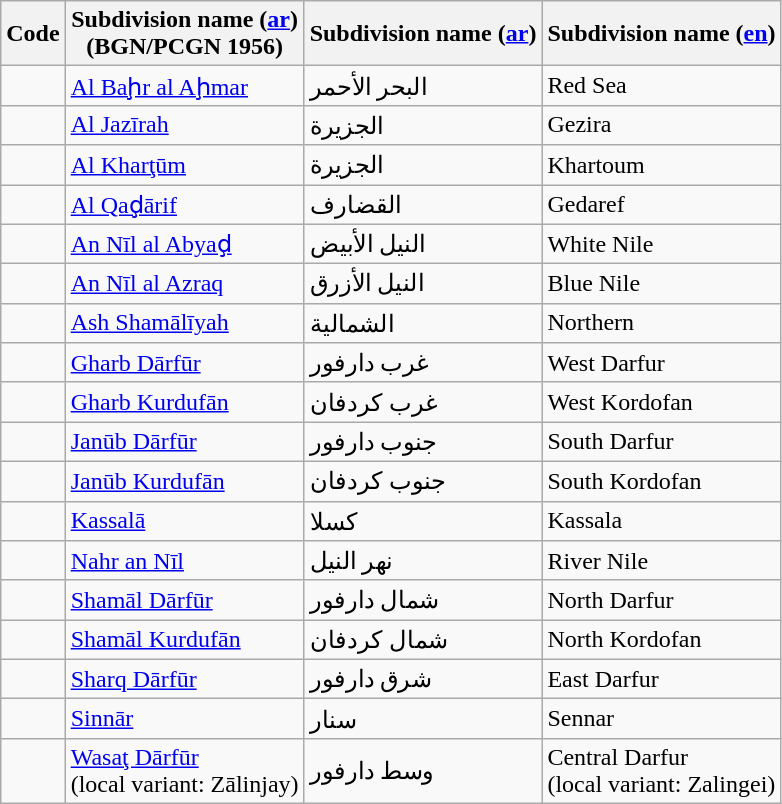<table class="wikitable sortable">
<tr>
<th>Code</th>
<th>Subdivision name (<a href='#'>ar</a>)<br>(BGN/PCGN 1956)</th>
<th>Subdivision name (<a href='#'>ar</a>) </th>
<th>Subdivision name (<a href='#'>en</a>)</th>
</tr>
<tr>
<td></td>
<td><a href='#'>Al Baḩr al Aḩmar</a></td>
<td>البحر الأحمر</td>
<td>Red Sea</td>
</tr>
<tr>
<td></td>
<td><a href='#'>Al Jazīrah</a></td>
<td>الجزيرة</td>
<td>Gezira</td>
</tr>
<tr>
<td></td>
<td><a href='#'>Al Kharţūm</a></td>
<td>الجزيرة</td>
<td>Khartoum</td>
</tr>
<tr>
<td></td>
<td><a href='#'>Al Qaḑārif</a></td>
<td>القضارف</td>
<td>Gedaref</td>
</tr>
<tr>
<td></td>
<td><a href='#'>An Nīl al Abyaḑ</a></td>
<td>النيل الأبيض</td>
<td>White Nile</td>
</tr>
<tr>
<td></td>
<td><a href='#'>An Nīl al Azraq</a></td>
<td>النيل الأزرق</td>
<td>Blue Nile</td>
</tr>
<tr>
<td></td>
<td><a href='#'>Ash Shamālīyah</a></td>
<td>الشمالية</td>
<td>Northern</td>
</tr>
<tr>
<td></td>
<td><a href='#'>Gharb Dārfūr</a></td>
<td>غرب دارفور</td>
<td>West Darfur</td>
</tr>
<tr>
<td></td>
<td><a href='#'>Gharb Kurdufān</a></td>
<td>غرب كردفان</td>
<td>West Kordofan</td>
</tr>
<tr>
<td></td>
<td><a href='#'>Janūb Dārfūr</a></td>
<td>جنوب دارفور</td>
<td>South Darfur</td>
</tr>
<tr>
<td></td>
<td><a href='#'>Janūb Kurdufān</a></td>
<td>جنوب كردفان</td>
<td>South Kordofan</td>
</tr>
<tr>
<td></td>
<td><a href='#'>Kassalā</a></td>
<td>كسلا</td>
<td>Kassala</td>
</tr>
<tr>
<td></td>
<td><a href='#'>Nahr an Nīl</a></td>
<td>نهر النيل</td>
<td>River Nile</td>
</tr>
<tr>
<td></td>
<td><a href='#'>Shamāl Dārfūr</a></td>
<td>شمال دارفور</td>
<td>North Darfur</td>
</tr>
<tr>
<td></td>
<td><a href='#'>Shamāl Kurdufān</a></td>
<td>شمال كردفان</td>
<td>North Kordofan</td>
</tr>
<tr>
<td></td>
<td><a href='#'>Sharq Dārfūr</a></td>
<td>شرق دارفور</td>
<td>East Darfur</td>
</tr>
<tr>
<td></td>
<td><a href='#'>Sinnār</a></td>
<td>سنار</td>
<td>Sennar</td>
</tr>
<tr>
<td></td>
<td><a href='#'>Wasaţ Dārfūr</a><br>(local variant: Zālinjay)</td>
<td>وسط دارفور</td>
<td>Central Darfur<br>(local variant: Zalingei)</td>
</tr>
</table>
